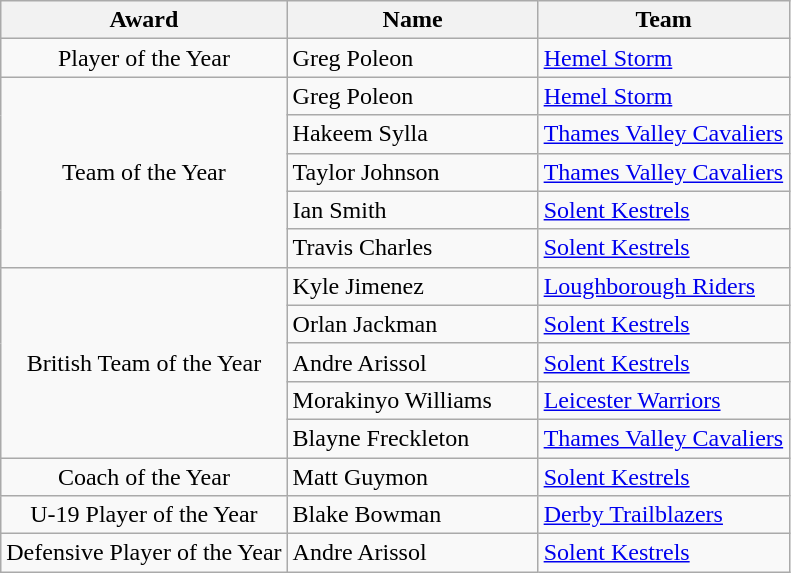<table class="wikitable" style="text-align:center">
<tr>
<th>Award </th>
<th scope="col" style="width: 160px;">Name</th>
<th scope="col" style="width: 160px;">Team</th>
</tr>
<tr>
<td>Player of the Year</td>
<td align="left"> Greg Poleon</td>
<td align="left"><a href='#'>Hemel Storm</a></td>
</tr>
<tr>
<td rowspan="5">Team of the Year</td>
<td align="left"> Greg Poleon</td>
<td align="left"><a href='#'>Hemel Storm</a></td>
</tr>
<tr>
<td align="left"> Hakeem Sylla</td>
<td align="left"><a href='#'>Thames Valley Cavaliers</a></td>
</tr>
<tr>
<td align="left"> Taylor Johnson</td>
<td align="left"><a href='#'>Thames Valley Cavaliers</a></td>
</tr>
<tr>
<td align="left"> Ian Smith</td>
<td align="left"><a href='#'>Solent Kestrels</a></td>
</tr>
<tr>
<td align="left"> Travis Charles</td>
<td align="left"><a href='#'>Solent Kestrels</a></td>
</tr>
<tr>
<td rowspan="5">British Team of the Year</td>
<td align="left"> Kyle Jimenez</td>
<td align="left"><a href='#'>Loughborough Riders</a></td>
</tr>
<tr>
<td align="left"> Orlan Jackman</td>
<td align="left"><a href='#'>Solent Kestrels</a></td>
</tr>
<tr>
<td align="left"> Andre Arissol</td>
<td align="left"><a href='#'>Solent Kestrels</a></td>
</tr>
<tr>
<td align="left"> Morakinyo Williams</td>
<td align="left"><a href='#'>Leicester Warriors</a></td>
</tr>
<tr>
<td align="left"> Blayne Freckleton</td>
<td align="left"><a href='#'>Thames Valley Cavaliers</a></td>
</tr>
<tr>
<td>Coach of the Year</td>
<td align="left"> Matt Guymon</td>
<td align="left"><a href='#'>Solent Kestrels</a></td>
</tr>
<tr>
<td>U-19 Player of the Year</td>
<td align="left"> Blake Bowman</td>
<td align="left"><a href='#'>Derby Trailblazers</a></td>
</tr>
<tr>
<td>Defensive Player of the Year</td>
<td align="left"> Andre Arissol</td>
<td align="left"><a href='#'>Solent Kestrels</a></td>
</tr>
</table>
